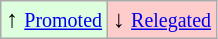<table class="wikitable" align="center">
<tr>
<td style="background:#ddffdd">↑ <small><a href='#'>Promoted</a></small></td>
<td style="background:#ffcccc">↓ <small><a href='#'>Relegated</a></small></td>
</tr>
</table>
